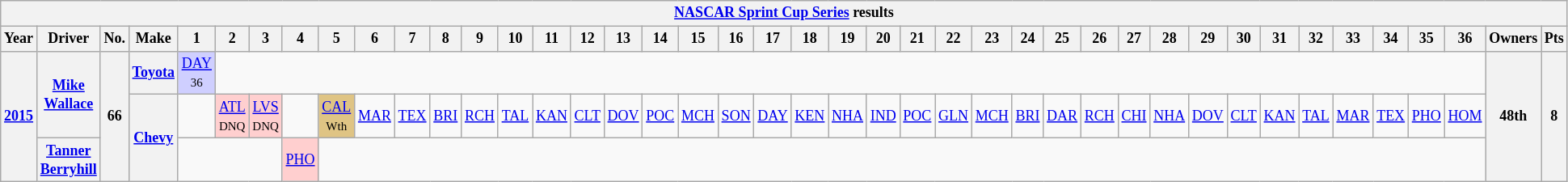<table class="wikitable" style="text-align:center; font-size:75%">
<tr>
<th colspan=45><a href='#'>NASCAR Sprint Cup Series</a> results</th>
</tr>
<tr>
<th>Year</th>
<th>Driver</th>
<th>No.</th>
<th>Make</th>
<th>1</th>
<th>2</th>
<th>3</th>
<th>4</th>
<th>5</th>
<th>6</th>
<th>7</th>
<th>8</th>
<th>9</th>
<th>10</th>
<th>11</th>
<th>12</th>
<th>13</th>
<th>14</th>
<th>15</th>
<th>16</th>
<th>17</th>
<th>18</th>
<th>19</th>
<th>20</th>
<th>21</th>
<th>22</th>
<th>23</th>
<th>24</th>
<th>25</th>
<th>26</th>
<th>27</th>
<th>28</th>
<th>29</th>
<th>30</th>
<th>31</th>
<th>32</th>
<th>33</th>
<th>34</th>
<th>35</th>
<th>36</th>
<th>Owners</th>
<th>Pts</th>
</tr>
<tr>
<th rowspan=3><a href='#'>2015</a></th>
<th rowspan=2><a href='#'>Mike Wallace</a></th>
<th rowspan=3>66</th>
<th><a href='#'>Toyota</a></th>
<td style="background:#CFCFFF;"><a href='#'>DAY</a><br><small>36</small></td>
<td colspan=35></td>
<th rowspan=3>48th</th>
<th rowspan=3>8</th>
</tr>
<tr>
<th rowspan=2><a href='#'>Chevy</a></th>
<td></td>
<td style="background:#FFCFCF;"><a href='#'>ATL</a><br><small>DNQ</small></td>
<td style="background:#FFCFCF;"><a href='#'>LVS</a><br><small>DNQ</small></td>
<td></td>
<td style="background:#DFC484;"><a href='#'>CAL</a><br><small>Wth</small></td>
<td><a href='#'>MAR</a></td>
<td><a href='#'>TEX</a></td>
<td><a href='#'>BRI</a></td>
<td><a href='#'>RCH</a></td>
<td><a href='#'>TAL</a></td>
<td><a href='#'>KAN</a></td>
<td><a href='#'>CLT</a></td>
<td><a href='#'>DOV</a></td>
<td><a href='#'>POC</a></td>
<td><a href='#'>MCH</a></td>
<td><a href='#'>SON</a></td>
<td><a href='#'>DAY</a></td>
<td><a href='#'>KEN</a></td>
<td><a href='#'>NHA</a></td>
<td><a href='#'>IND</a></td>
<td><a href='#'>POC</a></td>
<td><a href='#'>GLN</a></td>
<td><a href='#'>MCH</a></td>
<td><a href='#'>BRI</a></td>
<td><a href='#'>DAR</a></td>
<td><a href='#'>RCH</a></td>
<td><a href='#'>CHI</a></td>
<td><a href='#'>NHA</a></td>
<td><a href='#'>DOV</a></td>
<td><a href='#'>CLT</a></td>
<td><a href='#'>KAN</a></td>
<td><a href='#'>TAL</a></td>
<td><a href='#'>MAR</a></td>
<td><a href='#'>TEX</a></td>
<td><a href='#'>PHO</a></td>
<td><a href='#'>HOM</a></td>
</tr>
<tr>
<th><a href='#'>Tanner Berryhill</a></th>
<td colspan=3></td>
<td style="background:#FFCFCF;"><a href='#'>PHO</a><br></td>
<td colspan=32></td>
</tr>
</table>
